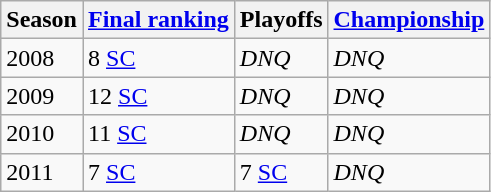<table class="wikitable sortable">
<tr>
<th>Season</th>
<th><a href='#'>Final ranking</a></th>
<th>Playoffs</th>
<th><a href='#'>Championship</a></th>
</tr>
<tr>
<td>2008</td>
<td>8 <a href='#'>SC</a></td>
<td><em>DNQ</em></td>
<td><em>DNQ</em></td>
</tr>
<tr>
<td>2009</td>
<td>12 <a href='#'>SC</a></td>
<td><em>DNQ</em></td>
<td><em>DNQ</em></td>
</tr>
<tr>
<td>2010</td>
<td>11 <a href='#'>SC</a></td>
<td><em>DNQ</em></td>
<td><em>DNQ</em></td>
</tr>
<tr>
<td>2011</td>
<td>7 <a href='#'>SC</a></td>
<td>7 <a href='#'>SC</a></td>
<td><em>DNQ</em></td>
</tr>
</table>
